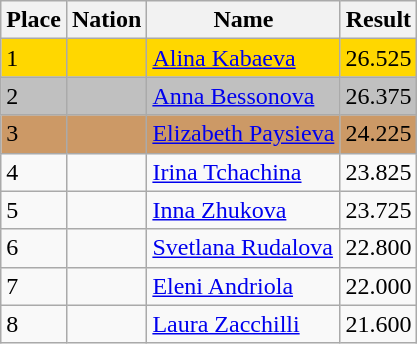<table class="wikitable">
<tr>
<th>Place</th>
<th>Nation</th>
<th>Name</th>
<th>Result</th>
</tr>
<tr bgcolor=gold>
<td>1</td>
<td></td>
<td><a href='#'>Alina Kabaeva</a></td>
<td>26.525</td>
</tr>
<tr bgcolor=silver>
<td>2</td>
<td></td>
<td><a href='#'>Anna Bessonova</a></td>
<td>26.375</td>
</tr>
<tr bgcolor=cc9966>
<td>3</td>
<td></td>
<td><a href='#'>Elizabeth Paysieva</a></td>
<td>24.225</td>
</tr>
<tr>
<td>4</td>
<td></td>
<td><a href='#'>Irina Tchachina</a></td>
<td>23.825</td>
</tr>
<tr>
<td>5</td>
<td></td>
<td><a href='#'>Inna Zhukova</a></td>
<td>23.725</td>
</tr>
<tr>
<td>6</td>
<td></td>
<td><a href='#'>Svetlana Rudalova</a></td>
<td>22.800</td>
</tr>
<tr>
<td>7</td>
<td></td>
<td><a href='#'>Eleni Andriola</a></td>
<td>22.000</td>
</tr>
<tr>
<td>8</td>
<td></td>
<td><a href='#'>Laura Zacchilli</a></td>
<td>21.600</td>
</tr>
</table>
